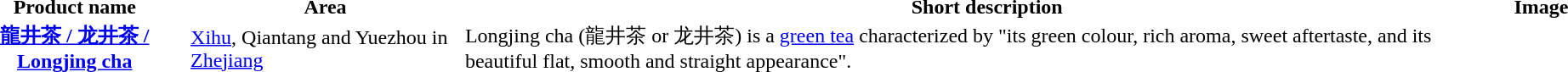<table>
<tr>
<th>Product name</th>
<th>Area</th>
<th>Short description</th>
<th>Image</th>
</tr>
<tr>
<th><a href='#'>龍井茶 / 龙井茶 / Longjing cha</a></th>
<td><a href='#'>Xihu</a>, Qiantang and Yuezhou in <a href='#'>Zhejiang</a></td>
<td>Longjing cha (龍井茶 or 龙井茶) is a <a href='#'>green tea</a> characterized by "its green colour, rich aroma, sweet aftertaste, and its beautiful flat, smooth and straight appearance".</td>
<td></td>
</tr>
<tr>
</tr>
</table>
